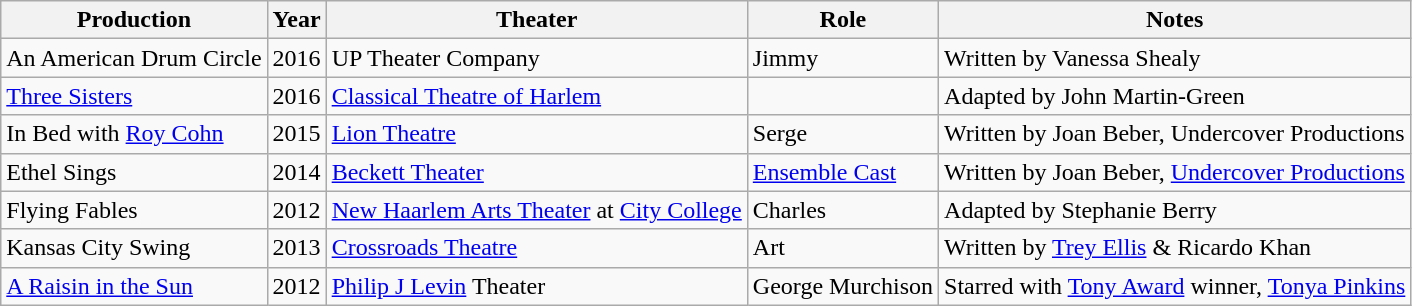<table class="wikitable sortable">
<tr>
<th>Production</th>
<th>Year</th>
<th>Theater</th>
<th>Role</th>
<th>Notes</th>
</tr>
<tr>
<td>An American Drum Circle</td>
<td>2016</td>
<td>UP Theater Company</td>
<td>Jimmy</td>
<td>Written by Vanessa Shealy</td>
</tr>
<tr>
<td><a href='#'>Three Sisters</a></td>
<td>2016</td>
<td><a href='#'>Classical Theatre of Harlem</a></td>
<td></td>
<td>Adapted by John Martin-Green</td>
</tr>
<tr>
<td>In Bed with <a href='#'>Roy Cohn</a></td>
<td>2015</td>
<td><a href='#'>Lion Theatre</a></td>
<td>Serge</td>
<td>Written by Joan Beber, Undercover Productions</td>
</tr>
<tr>
<td>Ethel Sings</td>
<td>2014</td>
<td><a href='#'>Beckett Theater</a></td>
<td><a href='#'>Ensemble Cast</a></td>
<td>Written by Joan Beber, <a href='#'>Undercover Productions</a></td>
</tr>
<tr>
<td>Flying Fables</td>
<td>2012</td>
<td><a href='#'>New Haarlem Arts Theater</a> at <a href='#'>City College</a></td>
<td>Charles</td>
<td>Adapted by Stephanie Berry</td>
</tr>
<tr>
<td>Kansas City Swing</td>
<td>2013</td>
<td><a href='#'>Crossroads Theatre</a></td>
<td>Art</td>
<td>Written by <a href='#'>Trey Ellis</a> & Ricardo Khan</td>
</tr>
<tr>
<td><a href='#'>A Raisin in the Sun</a></td>
<td>2012</td>
<td><a href='#'>Philip J Levin</a> Theater</td>
<td>George Murchison</td>
<td>Starred with <a href='#'>Tony Award</a> winner, <a href='#'>Tonya Pinkins</a></td>
</tr>
</table>
